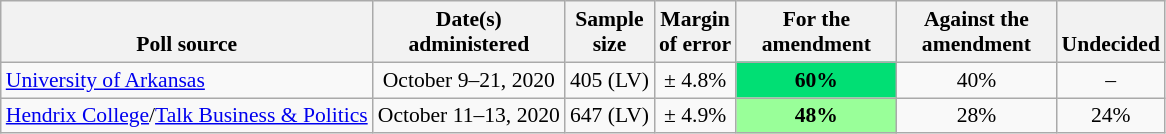<table class="wikitable" style="font-size:90%;text-align:center;">
<tr valign=bottom>
<th>Poll source</th>
<th>Date(s)<br>administered</th>
<th>Sample<br>size</th>
<th>Margin<br>of error</th>
<th style="width:100px;">For the amendment</th>
<th style="width:100px;">Against the amendment</th>
<th>Undecided</th>
</tr>
<tr>
<td style="text-align:left;"><a href='#'>University of Arkansas</a></td>
<td>October 9–21, 2020</td>
<td>405 (LV)</td>
<td>± 4.8%</td>
<td style="background: rgb(1,223,116);"><strong>60%</strong></td>
<td>40%</td>
<td>–</td>
</tr>
<tr>
<td style="text-align:left;"><a href='#'>Hendrix College</a>/<a href='#'>Talk Business & Politics</a></td>
<td>October 11–13, 2020</td>
<td>647 (LV)</td>
<td>± 4.9%</td>
<td style="background: rgb(153, 255, 153);"><strong>48%</strong></td>
<td>28%</td>
<td>24%</td>
</tr>
</table>
